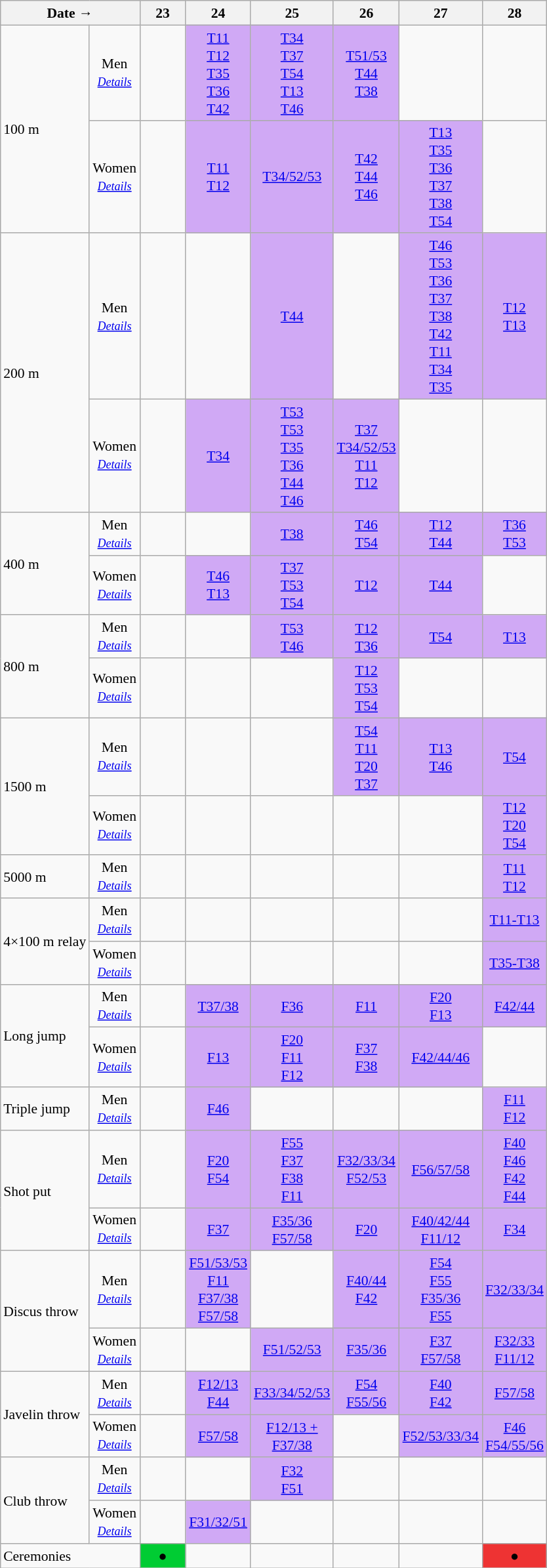<table class="wikitable" style="margin:0.5em auto; font-size:90%; line-height:1.25em;">
<tr align="center">
<th colspan="2">Date →</th>
<th width="40px">23</th>
<th width="40px">24</th>
<th width="40px">25</th>
<th width="40px">26</th>
<th width="40px">27</th>
<th width="40px">28</th>
</tr>
<tr align="center">
<td align="left" rowspan="2">100 m</td>
<td>Men<br><small><em><a href='#'>Details</a></em></small></td>
<td></td>
<td bgcolor="#D0A9F5"><a href='#'>T11</a><br><a href='#'>T12</a><br><a href='#'>T35</a><br><a href='#'>T36</a><br><a href='#'>T42</a></td>
<td bgcolor="#D0A9F5"><a href='#'>T34</a><br><a href='#'>T37</a><br><a href='#'>T54</a><br><a href='#'>T13</a><br><a href='#'>T46</a></td>
<td bgcolor="#D0A9F5"><a href='#'>T51/53</a><br><a href='#'>T44</a><br><a href='#'>T38</a></td>
<td></td>
<td></td>
</tr>
<tr align="center">
<td>Women<br><small><em><a href='#'>Details</a></em></small></td>
<td></td>
<td bgcolor="#D0A9F5"><a href='#'>T11</a><br><a href='#'>T12</a></td>
<td bgcolor="#D0A9F5"><a href='#'>T34/52/53</a></td>
<td bgcolor="#D0A9F5"><a href='#'>T42</a><br><a href='#'>T44</a><br><a href='#'>T46</a></td>
<td bgcolor="#D0A9F5"><a href='#'>T13</a><br><a href='#'>T35</a><br><a href='#'>T36</a><br><a href='#'>T37</a><br><a href='#'>T38</a><br><a href='#'>T54</a></td>
<td></td>
</tr>
<tr align="center">
<td align="left" rowspan="2">200 m</td>
<td>Men<br><small><em><a href='#'>Details</a></em></small></td>
<td></td>
<td></td>
<td bgcolor="#D0A9F5"><a href='#'>T44</a></td>
<td></td>
<td bgcolor="#D0A9F5"><a href='#'>T46</a><br><a href='#'>T53</a><br><a href='#'>T36</a><br><a href='#'>T37</a><br><a href='#'>T38</a><br><a href='#'>T42</a><br><a href='#'>T11</a><br><a href='#'>T34</a><br><a href='#'>T35</a></td>
<td bgcolor="#D0A9F5"><a href='#'>T12</a><br><a href='#'>T13</a></td>
</tr>
<tr align="center">
<td>Women<br><small><em><a href='#'>Details</a></em></small></td>
<td></td>
<td bgcolor="#D0A9F5"><a href='#'>T34</a></td>
<td bgcolor="#D0A9F5"><a href='#'>T53</a><br><a href='#'>T53</a><br><a href='#'>T35</a><br><a href='#'>T36</a><br><a href='#'>T44</a><br><a href='#'>T46</a></td>
<td bgcolor="#D0A9F5"><a href='#'>T37</a><br><a href='#'>T34/52/53</a><br><a href='#'>T11</a><br><a href='#'>T12</a></td>
<td></td>
<td></td>
</tr>
<tr align="center">
<td align="left" rowspan="2">400 m</td>
<td>Men<br><small><em><a href='#'>Details</a></em></small></td>
<td></td>
<td></td>
<td bgcolor="#D0A9F5"><a href='#'>T38</a></td>
<td bgcolor="#D0A9F5"><a href='#'>T46</a><br><a href='#'>T54</a></td>
<td bgcolor="#D0A9F5"><a href='#'>T12</a><br><a href='#'>T44</a></td>
<td bgcolor="#D0A9F5"><a href='#'>T36</a><br><a href='#'>T53</a></td>
</tr>
<tr align="center">
<td>Women<br><small><em><a href='#'>Details</a></em></small></td>
<td></td>
<td bgcolor="#D0A9F5"><a href='#'>T46</a><br><a href='#'>T13</a></td>
<td bgcolor="#D0A9F5"><a href='#'>T37</a><br><a href='#'>T53</a><br><a href='#'>T54</a></td>
<td bgcolor="#D0A9F5"><a href='#'>T12</a></td>
<td bgcolor="#D0A9F5"><a href='#'>T44</a></td>
<td></td>
</tr>
<tr align="center">
<td align="left" rowspan="2">800 m</td>
<td>Men<br><small><em><a href='#'>Details</a></em></small></td>
<td></td>
<td></td>
<td bgcolor="#D0A9F5"><a href='#'>T53</a><br><a href='#'>T46</a></td>
<td bgcolor="#D0A9F5"><a href='#'>T12</a><br><a href='#'>T36</a></td>
<td bgcolor="#D0A9F5"><a href='#'>T54</a></td>
<td bgcolor="#D0A9F5"><a href='#'>T13</a></td>
</tr>
<tr align="center">
<td>Women<br><small><em><a href='#'>Details</a></em></small></td>
<td></td>
<td></td>
<td></td>
<td bgcolor="#D0A9F5"><a href='#'>T12</a><br><a href='#'>T53</a><br><a href='#'>T54</a></td>
<td></td>
<td></td>
</tr>
<tr align="center">
<td align="left" rowspan="2">1500 m</td>
<td>Men<br><small><em><a href='#'>Details</a></em></small></td>
<td></td>
<td></td>
<td></td>
<td bgcolor="#D0A9F5"><a href='#'>T54</a><br><a href='#'>T11</a><br><a href='#'>T20</a><br><a href='#'>T37</a></td>
<td bgcolor="#D0A9F5"><a href='#'>T13</a><br><a href='#'>T46</a></td>
<td bgcolor="#D0A9F5"><a href='#'>T54</a></td>
</tr>
<tr align="center">
<td>Women<br><small><em><a href='#'>Details</a></em></small></td>
<td></td>
<td></td>
<td></td>
<td></td>
<td></td>
<td bgcolor="#D0A9F5"><a href='#'>T12</a><br><a href='#'>T20</a><br><a href='#'>T54</a></td>
</tr>
<tr align="center">
<td align="left" rowspan="1">5000 m</td>
<td>Men<br><small><em><a href='#'>Details</a></em></small></td>
<td></td>
<td></td>
<td></td>
<td></td>
<td></td>
<td bgcolor="#D0A9F5"><a href='#'>T11</a><br><a href='#'>T12</a></td>
</tr>
<tr align="center">
<td align="left" rowspan="2">4×100 m relay</td>
<td>Men<br><small><em><a href='#'>Details</a></em></small></td>
<td></td>
<td></td>
<td></td>
<td></td>
<td></td>
<td bgcolor="#D0A9F5"><a href='#'>T11-T13</a></td>
</tr>
<tr align="center">
<td>Women<br><small><em><a href='#'>Details</a></em></small></td>
<td></td>
<td></td>
<td></td>
<td></td>
<td></td>
<td bgcolor="#D0A9F5"><a href='#'>T35-T38</a></td>
</tr>
<tr align="center">
<td align="left" rowspan="2">Long jump</td>
<td>Men<br><small><em><a href='#'>Details</a></em></small></td>
<td></td>
<td bgcolor="#D0A9F5"><a href='#'>T37/38</a></td>
<td bgcolor="#D0A9F5"><a href='#'>F36</a></td>
<td bgcolor="#D0A9F5"><a href='#'>F11</a></td>
<td bgcolor="#D0A9F5"><a href='#'>F20</a><br><a href='#'>F13</a></td>
<td bgcolor="#D0A9F5"><a href='#'>F42/44</a></td>
</tr>
<tr align="center">
<td>Women<br><small><em><a href='#'>Details</a></em></small></td>
<td></td>
<td bgcolor="#D0A9F5"><a href='#'>F13</a></td>
<td bgcolor="#D0A9F5"><a href='#'>F20</a><br><a href='#'>F11</a><br><a href='#'>F12</a></td>
<td bgcolor="#D0A9F5"><a href='#'>F37</a><br><a href='#'>F38</a></td>
<td bgcolor="#D0A9F5"><a href='#'>F42/44/46</a></td>
<td></td>
</tr>
<tr align="center">
<td align="left">Triple jump</td>
<td>Men<br><small><em><a href='#'>Details</a></em></small></td>
<td></td>
<td bgcolor="#D0A9F5"><a href='#'>F46</a></td>
<td></td>
<td></td>
<td></td>
<td bgcolor="#D0A9F5"><a href='#'>F11</a><br><a href='#'>F12</a></td>
</tr>
<tr align="center">
<td align="left" rowspan="2">Shot put</td>
<td>Men<br><small><em><a href='#'>Details</a></em></small></td>
<td></td>
<td bgcolor="#D0A9F5"><a href='#'>F20</a><br><a href='#'>F54</a></td>
<td bgcolor="#D0A9F5"><a href='#'>F55</a><br><a href='#'>F37</a><br><a href='#'>F38</a><br><a href='#'>F11</a></td>
<td bgcolor="#D0A9F5"><a href='#'>F32/33/34</a><br><a href='#'>F52/53</a></td>
<td bgcolor="#D0A9F5"><a href='#'>F56/57/58</a></td>
<td bgcolor="#D0A9F5"><a href='#'>F40</a><br><a href='#'>F46</a><br><a href='#'>F42</a><br><a href='#'>F44</a></td>
</tr>
<tr align="center">
<td>Women<br><small><em><a href='#'>Details</a></em></small></td>
<td></td>
<td bgcolor="#D0A9F5"><a href='#'>F37</a></td>
<td bgcolor="#D0A9F5"><a href='#'>F35/36</a><br><a href='#'>F57/58</a></td>
<td bgcolor="#D0A9F5"><a href='#'>F20</a></td>
<td bgcolor="#D0A9F5"><a href='#'>F40/42/44</a><br><a href='#'>F11/12</a></td>
<td bgcolor="#D0A9F5"><a href='#'>F34</a></td>
</tr>
<tr align="center">
<td align="left" rowspan="2">Discus throw</td>
<td>Men<br><small><em><a href='#'>Details</a></em></small></td>
<td></td>
<td bgcolor="#D0A9F5"><a href='#'>F51/53/53</a><br><a href='#'>F11</a><br><a href='#'>F37/38</a><br><a href='#'>F57/58</a></td>
<td></td>
<td bgcolor="#D0A9F5"><a href='#'>F40/44</a><br><a href='#'>F42</a></td>
<td bgcolor="#D0A9F5"><a href='#'>F54</a><br><a href='#'>F55</a><br><a href='#'>F35/36</a><br><a href='#'>F55</a></td>
<td bgcolor="#D0A9F5"><a href='#'>F32/33/34</a></td>
</tr>
<tr align="center">
<td>Women<br><small><em><a href='#'>Details</a></em></small></td>
<td></td>
<td></td>
<td bgcolor="#D0A9F5"><a href='#'>F51/52/53</a></td>
<td bgcolor="#D0A9F5"><a href='#'>F35/36</a></td>
<td bgcolor="#D0A9F5"><a href='#'>F37</a><br><a href='#'>F57/58</a></td>
<td bgcolor="#D0A9F5"><a href='#'>F32/33</a><br><a href='#'>F11/12</a></td>
</tr>
<tr align="center">
<td align="left" rowspan="2">Javelin throw</td>
<td>Men<br><small><em><a href='#'>Details</a></em></small></td>
<td></td>
<td bgcolor="#D0A9F5"><a href='#'>F12/13</a><br><a href='#'>F44</a></td>
<td bgcolor="#D0A9F5"><a href='#'>F33/34/52/53</a></td>
<td bgcolor="#D0A9F5"><a href='#'>F54</a><br><a href='#'>F55/56</a></td>
<td bgcolor="#D0A9F5"><a href='#'>F40</a><br> <a href='#'>F42</a></td>
<td bgcolor="#D0A9F5"><a href='#'>F57/58</a></td>
</tr>
<tr align="center">
<td>Women<br><small><em><a href='#'>Details</a></em></small></td>
<td></td>
<td bgcolor="#D0A9F5"><a href='#'>F57/58</a></td>
<td bgcolor="#D0A9F5"><a href='#'>F12/13 + F37/38</a></td>
<td></td>
<td bgcolor="#D0A9F5"><a href='#'>F52/53/33/34</a></td>
<td bgcolor="#D0A9F5"><a href='#'>F46</a><br><a href='#'>F54/55/56</a></td>
</tr>
<tr align="center">
<td align="left" rowspan="2">Club throw</td>
<td>Men<br><small><em><a href='#'>Details</a></em></small></td>
<td></td>
<td></td>
<td bgcolor="#D0A9F5"><a href='#'>F32</a><br><a href='#'>F51</a></td>
<td></td>
<td></td>
<td></td>
</tr>
<tr align="center">
<td>Women<br><small><em><a href='#'>Details</a></em></small></td>
<td></td>
<td bgcolor="#D0A9F5"><a href='#'>F31/32/51</a></td>
<td></td>
<td></td>
<td></td>
<td></td>
</tr>
<tr align="center">
<td align="left" colspan="2">Ceremonies</td>
<td bgcolor="#00cc33">●</td>
<td></td>
<td></td>
<td></td>
<td></td>
<td bgcolor="#ee3333">●</td>
</tr>
</table>
